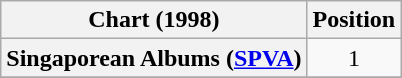<table class="wikitable plainrowheaders">
<tr>
<th scope="col">Chart (1998)</th>
<th scope="col">Position</th>
</tr>
<tr>
<th scope="row">Singaporean Albums (<a href='#'>SPVA</a>)</th>
<td align="center">1</td>
</tr>
<tr>
</tr>
</table>
